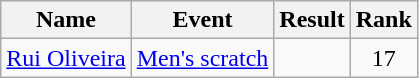<table class="wikitable sortable">
<tr>
<th>Name</th>
<th>Event</th>
<th>Result</th>
<th>Rank</th>
</tr>
<tr>
<td><a href='#'>Rui Oliveira</a></td>
<td><a href='#'>Men's scratch</a></td>
<td></td>
<td align=center>17</td>
</tr>
</table>
